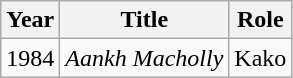<table class="wikitable sortable plainrowheaders">
<tr style="text-align:center;">
<th scope="col">Year</th>
<th scope="col">Title</th>
<th scope="col">Role</th>
</tr>
<tr>
<td>1984</td>
<td><em>Aankh Macholly</em></td>
<td>Kako</td>
</tr>
</table>
